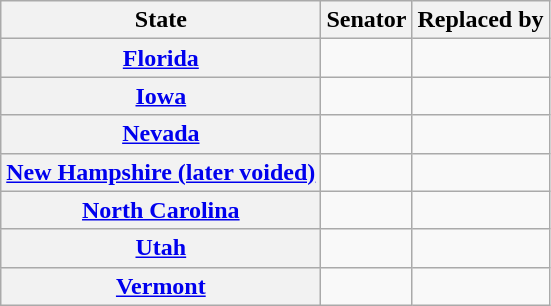<table class="wikitable sortable plainrowheaders">
<tr>
<th scope="col">State</th>
<th scope="col">Senator</th>
<th scope="col">Replaced by</th>
</tr>
<tr>
<th><a href='#'>Florida</a></th>
<td></td>
<td></td>
</tr>
<tr>
<th><a href='#'>Iowa</a></th>
<td></td>
<td></td>
</tr>
<tr>
<th><a href='#'>Nevada</a></th>
<td></td>
<td></td>
</tr>
<tr>
<th><a href='#'>New Hampshire (later voided)</a></th>
<td></td>
<td></td>
</tr>
<tr>
<th><a href='#'>North Carolina</a></th>
<td></td>
<td></td>
</tr>
<tr>
<th><a href='#'>Utah</a></th>
<td></td>
<td></td>
</tr>
<tr>
<th><a href='#'>Vermont</a></th>
<td></td>
<td></td>
</tr>
</table>
